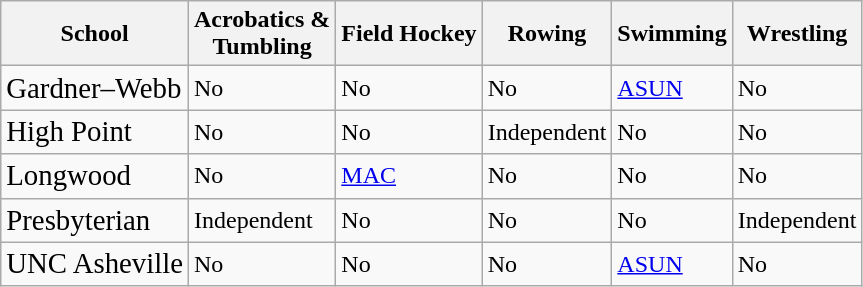<table class="wikitable">
<tr>
<th>School</th>
<th>Acrobatics &<br>Tumbling</th>
<th>Field Hockey</th>
<th>Rowing</th>
<th>Swimming</th>
<th>Wrestling</th>
</tr>
<tr>
<td><big>Gardner–Webb</big></td>
<td>No</td>
<td>No</td>
<td>No</td>
<td><a href='#'>ASUN</a></td>
<td>No</td>
</tr>
<tr>
<td><big>High Point</big></td>
<td>No</td>
<td>No</td>
<td>Independent</td>
<td>No</td>
<td>No</td>
</tr>
<tr>
<td><big>Longwood</big></td>
<td>No</td>
<td><a href='#'>MAC</a></td>
<td>No</td>
<td>No</td>
<td>No</td>
</tr>
<tr>
<td><big>Presbyterian</big></td>
<td>Independent</td>
<td>No</td>
<td>No</td>
<td>No</td>
<td>Independent</td>
</tr>
<tr>
<td><big>UNC Asheville</big></td>
<td>No</td>
<td>No</td>
<td>No</td>
<td><a href='#'>ASUN</a></td>
<td>No</td>
</tr>
</table>
